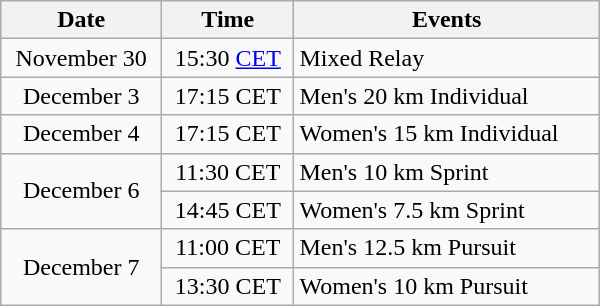<table class="wikitable" style="text-align: center" width="400">
<tr>
<th>Date</th>
<th>Time</th>
<th>Events</th>
</tr>
<tr>
<td>November 30</td>
<td>15:30 <a href='#'>CET</a></td>
<td style="text-align: left">Mixed Relay</td>
</tr>
<tr>
<td>December 3</td>
<td>17:15 CET</td>
<td style="text-align: left">Men's 20 km Individual</td>
</tr>
<tr>
<td>December 4</td>
<td>17:15 CET</td>
<td style="text-align: left">Women's 15 km Individual</td>
</tr>
<tr>
<td rowspan=2>December 6</td>
<td>11:30 CET</td>
<td style="text-align: left">Men's 10 km Sprint</td>
</tr>
<tr>
<td>14:45 CET</td>
<td style="text-align: left">Women's 7.5 km Sprint</td>
</tr>
<tr>
<td rowspan=2>December 7</td>
<td>11:00 CET</td>
<td style="text-align: left">Men's 12.5 km Pursuit</td>
</tr>
<tr>
<td>13:30 CET</td>
<td style="text-align: left">Women's 10 km Pursuit</td>
</tr>
</table>
